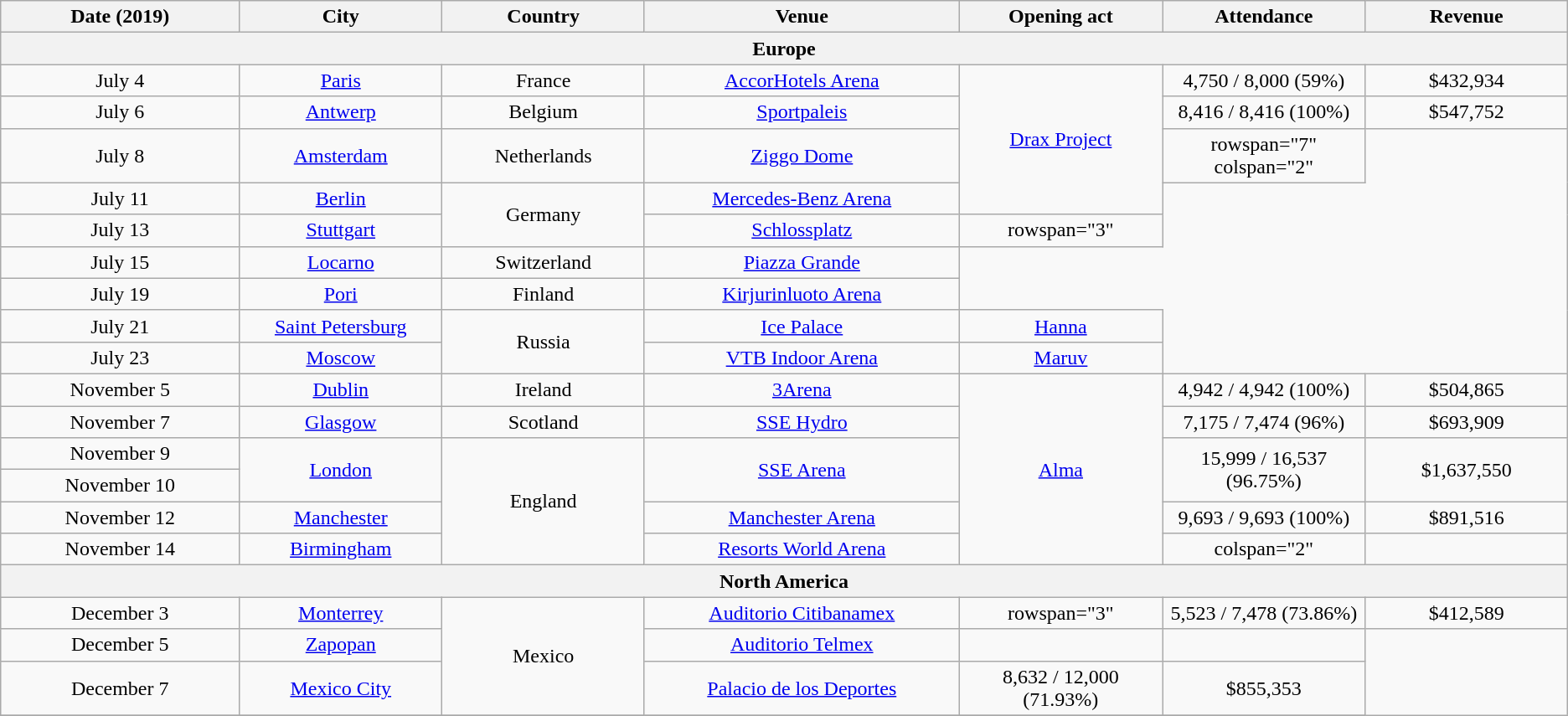<table class="wikitable plainrowheaders" style="text-align:center;">
<tr>
<th scope="col" style="width:12em;">Date (2019)</th>
<th scope="col" style="width:10em;">City</th>
<th scope="col" style="width:10em;">Country</th>
<th scope="col" style="width:16em;">Venue</th>
<th scope="col" style="width:10em;">Opening act</th>
<th scope="col" style="width:10em;">Attendance</th>
<th scope="col" style="width:10em;">Revenue</th>
</tr>
<tr>
<th colspan="7">Europe</th>
</tr>
<tr>
<td scope="row">July 4</td>
<td><a href='#'>Paris</a></td>
<td>France</td>
<td><a href='#'>AccorHotels Arena</a></td>
<td rowspan="4"><a href='#'>Drax Project</a></td>
<td>4,750 / 8,000 (59%)</td>
<td>$432,934</td>
</tr>
<tr>
<td scope="row">July 6</td>
<td><a href='#'>Antwerp</a></td>
<td>Belgium</td>
<td><a href='#'>Sportpaleis</a></td>
<td>8,416 / 8,416 (100%)</td>
<td>$547,752</td>
</tr>
<tr>
<td scope="row">July 8</td>
<td><a href='#'>Amsterdam</a></td>
<td>Netherlands</td>
<td><a href='#'>Ziggo Dome</a></td>
<td>rowspan="7" colspan="2" </td>
</tr>
<tr>
<td scope="row">July 11</td>
<td><a href='#'>Berlin</a></td>
<td rowspan="2">Germany</td>
<td><a href='#'>Mercedes-Benz Arena</a></td>
</tr>
<tr>
<td scope="row">July 13</td>
<td><a href='#'>Stuttgart</a></td>
<td><a href='#'>Schlossplatz</a></td>
<td>rowspan="3" </td>
</tr>
<tr>
<td scope="row">July 15</td>
<td><a href='#'>Locarno</a></td>
<td>Switzerland</td>
<td><a href='#'>Piazza Grande</a></td>
</tr>
<tr>
<td scope="row">July 19</td>
<td><a href='#'>Pori</a></td>
<td>Finland</td>
<td><a href='#'>Kirjurinluoto Arena</a></td>
</tr>
<tr>
<td>July 21</td>
<td><a href='#'>Saint Petersburg</a></td>
<td rowspan="2">Russia</td>
<td><a href='#'>Ice Palace</a></td>
<td><a href='#'>Hanna</a></td>
</tr>
<tr>
<td>July 23</td>
<td><a href='#'>Moscow</a></td>
<td><a href='#'>VTB Indoor Arena</a></td>
<td><a href='#'>Maruv</a></td>
</tr>
<tr>
<td scope="row">November 5</td>
<td><a href='#'>Dublin</a></td>
<td>Ireland</td>
<td><a href='#'>3Arena</a></td>
<td rowspan="6"><a href='#'>Alma</a></td>
<td>4,942 / 4,942 (100%)</td>
<td>$504,865</td>
</tr>
<tr>
<td scope="row">November 7</td>
<td><a href='#'>Glasgow</a></td>
<td>Scotland</td>
<td><a href='#'>SSE Hydro</a></td>
<td>7,175 / 7,474 (96%)</td>
<td>$693,909</td>
</tr>
<tr>
<td scope="row">November 9</td>
<td rowspan="2"><a href='#'>London</a></td>
<td rowspan="4">England</td>
<td rowspan="2"><a href='#'>SSE Arena</a></td>
<td rowspan="2">15,999 / 16,537 (96.75%)</td>
<td rowspan="2">$1,637,550</td>
</tr>
<tr>
<td scope="row">November 10</td>
</tr>
<tr>
<td>November 12</td>
<td><a href='#'>Manchester</a></td>
<td><a href='#'>Manchester Arena</a></td>
<td>9,693 / 9,693 (100%)</td>
<td>$891,516</td>
</tr>
<tr>
<td>November 14</td>
<td><a href='#'>Birmingham</a></td>
<td><a href='#'>Resorts World Arena</a></td>
<td>colspan="2" </td>
</tr>
<tr>
<th colspan="7">North America</th>
</tr>
<tr>
<td scope="row">December 3</td>
<td><a href='#'>Monterrey</a></td>
<td rowspan="3">Mexico</td>
<td><a href='#'>Auditorio Citibanamex</a></td>
<td>rowspan="3" </td>
<td>5,523 / 7,478 (73.86%)</td>
<td>$412,589</td>
</tr>
<tr>
<td scope="row">December 5</td>
<td><a href='#'>Zapopan</a></td>
<td><a href='#'>Auditorio Telmex</a></td>
<td></td>
<td></td>
</tr>
<tr>
<td scope="row">December 7</td>
<td><a href='#'>Mexico City</a></td>
<td><a href='#'>Palacio de los Deportes</a></td>
<td>8,632 / 12,000 (71.93%)</td>
<td>$855,353</td>
</tr>
<tr>
</tr>
</table>
